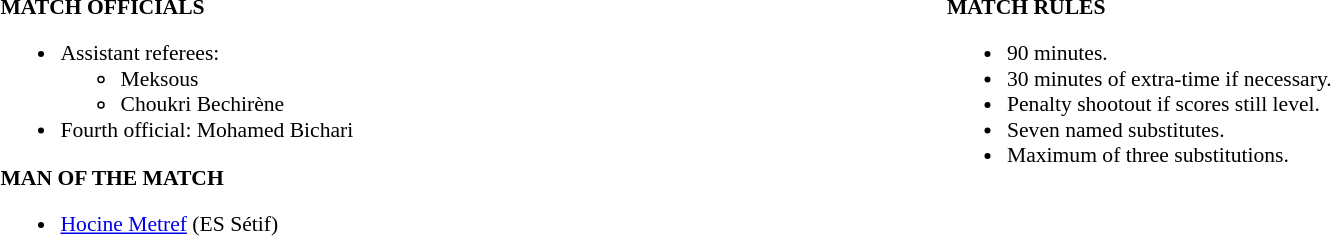<table style="width:100%; font-size:90%;">
<tr>
<td style="width:50%; vertical-align:top;"><br><strong>MATCH OFFICIALS</strong><ul><li>Assistant referees:<ul><li>Meksous</li><li>Choukri Bechirène</li></ul></li><li>Fourth official: Mohamed Bichari</li></ul><strong>MAN OF THE MATCH</strong><ul><li> <a href='#'>Hocine Metref</a> (ES Sétif)</li></ul></td>
<td style="width:50%; vertical-align:top;"><br><strong>MATCH RULES</strong><ul><li>90 minutes.</li><li>30 minutes of extra-time if necessary.</li><li>Penalty shootout if scores still level.</li><li>Seven named substitutes.</li><li>Maximum of three substitutions.</li></ul></td>
</tr>
</table>
